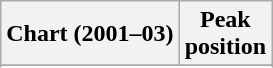<table class="wikitable sortable plainrowheaders" style="text-align:center">
<tr>
<th scope="col">Chart (2001–03)</th>
<th scope="col">Peak<br> position</th>
</tr>
<tr>
</tr>
<tr>
</tr>
<tr>
</tr>
<tr>
</tr>
</table>
